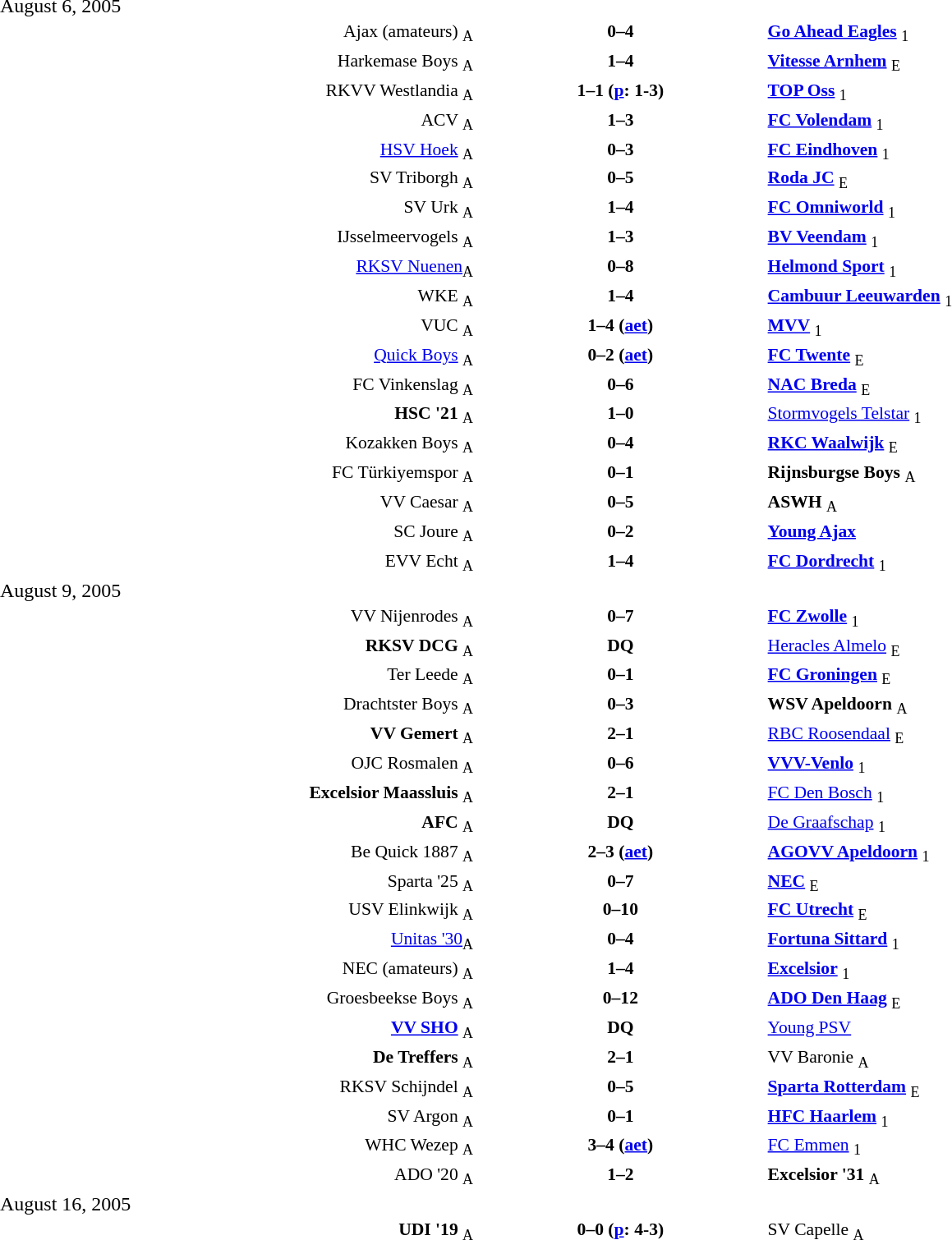<table width=80% cellspacing=1>
<tr>
<th width=23%></th>
<th width=14%></th>
<th width=23%></th>
</tr>
<tr>
<td>August 6, 2005</td>
</tr>
<tr style=font-size:90% valign="top" style="background:#ccffcc;">
<td align=right>Ajax (amateurs) <sub>A</sub></td>
<td align=center><strong>0–4</strong></td>
<td><strong><a href='#'>Go Ahead Eagles</a></strong> <sub>1</sub></td>
</tr>
<tr style=font-size:90% valign="top" style="background:#F7F6A8;">
<td align=right>Harkemase Boys <sub>A</sub></td>
<td align=center><strong>1–4</strong></td>
<td><strong><a href='#'>Vitesse Arnhem</a></strong> <sub>E</sub></td>
</tr>
<tr style=font-size:90% valign="top" style="background:#ccffcc;">
<td align=right>RKVV Westlandia <sub>A</sub></td>
<td align=center><strong>1–1 (<a href='#'>p</a>: 1-3)</strong></td>
<td><strong><a href='#'>TOP Oss</a></strong> <sub>1</sub></td>
</tr>
<tr style=font-size:90% valign="top" style="background:#F7F6A8;">
<td align=right>ACV <sub>A</sub></td>
<td align=center><strong>1–3</strong></td>
<td><strong><a href='#'>FC Volendam</a></strong> <sub>1</sub></td>
</tr>
<tr style=font-size:90% valign="top" style="background:#ccffcc;">
<td align=right><a href='#'>HSV Hoek</a> <sub>A</sub></td>
<td align=center><strong>0–3</strong></td>
<td><strong><a href='#'>FC Eindhoven</a></strong> <sub>1</sub></td>
</tr>
<tr style=font-size:90% valign="top" style="background:#F7F6A8;">
<td align=right>SV Triborgh <sub>A</sub></td>
<td align=center><strong>0–5</strong></td>
<td><strong><a href='#'>Roda JC</a></strong> <sub>E</sub></td>
</tr>
<tr style=font-size:90% valign="top" style="background:#ccffcc;">
<td align=right>SV Urk <sub>A</sub></td>
<td align=center><strong>1–4</strong></td>
<td><strong><a href='#'>FC Omniworld</a></strong> <sub>1</sub></td>
</tr>
<tr style=font-size:90% valign="top" style="background:#F7F6A8;">
<td align=right>IJsselmeervogels <sub>A</sub></td>
<td align=center><strong>1–3</strong></td>
<td><strong><a href='#'>BV Veendam</a></strong> <sub>1</sub></td>
</tr>
<tr style=font-size:90% valign="top" style="background:#ccffcc;">
<td align=right><a href='#'>RKSV Nuenen</a><sub>A</sub></td>
<td align=center><strong>0–8</strong></td>
<td><strong><a href='#'>Helmond Sport</a></strong> <sub>1</sub></td>
</tr>
<tr style=font-size:90% valign="top" style="background:#F7F6A8;">
<td align=right>WKE <sub>A</sub></td>
<td align=center><strong>1–4</strong></td>
<td><strong><a href='#'>Cambuur Leeuwarden</a></strong> <sub>1</sub></td>
</tr>
<tr style=font-size:90% valign="top" style="background:#ccffcc;">
<td align=right>VUC <sub>A</sub></td>
<td align=center><strong>1–4 (<a href='#'>aet</a>)</strong></td>
<td><strong><a href='#'>MVV</a></strong> <sub>1</sub></td>
</tr>
<tr style=font-size:90% valign="top" style="background:#F7F6A8;">
<td align=right><a href='#'>Quick Boys</a> <sub>A</sub></td>
<td align=center><strong>0–2 (<a href='#'>aet</a>)</strong></td>
<td><strong><a href='#'>FC Twente</a></strong> <sub>E</sub></td>
</tr>
<tr style=font-size:90% valign="top" style="background:#ccffcc;">
<td align=right>FC Vinkenslag <sub>A</sub></td>
<td align=center><strong>0–6</strong></td>
<td><strong><a href='#'>NAC Breda</a></strong> <sub>E</sub></td>
</tr>
<tr style=font-size:90% valign="top" style="background:#F7F6A8;">
<td align=right><strong>HSC '21</strong> <sub>A</sub></td>
<td align=center><strong>1–0</strong></td>
<td><a href='#'>Stormvogels Telstar</a> <sub>1</sub></td>
</tr>
<tr style=font-size:90% valign="top" style="background:#ccffcc;">
<td align=right>Kozakken Boys <sub>A</sub></td>
<td align=center><strong>0–4</strong></td>
<td><strong><a href='#'>RKC Waalwijk</a></strong> <sub>E</sub></td>
</tr>
<tr style=font-size:90% valign="top" style="background:#F7F6A8;">
<td align=right>FC Türkiyemspor <sub>A</sub></td>
<td align=center><strong>0–1</strong></td>
<td><strong>Rijnsburgse Boys</strong> <sub>A</sub></td>
</tr>
<tr style=font-size:90% valign="top" style="background:#ccffcc;">
<td align=right>VV Caesar <sub>A</sub></td>
<td align=center><strong>0–5</strong></td>
<td><strong>ASWH</strong> <sub>A</sub></td>
</tr>
<tr style=font-size:90% valign="top" style="background:#F7F6A8;">
<td align=right>SC Joure <sub>A</sub></td>
<td align=center><strong>0–2</strong></td>
<td><strong><a href='#'>Young Ajax</a></strong></td>
</tr>
<tr style=font-size:90% valign="top" style="background:#ccffcc;">
<td align=right>EVV Echt <sub>A</sub></td>
<td align=center><strong>1–4</strong></td>
<td><strong><a href='#'>FC Dordrecht</a></strong> <sub>1</sub></td>
</tr>
<tr>
<td>August 9, 2005</td>
</tr>
<tr style=font-size:90% valign="top" style="background:#ccffcc;">
<td align=right>VV Nijenrodes <sub>A</sub></td>
<td align=center><strong>0–7</strong></td>
<td><strong><a href='#'>FC Zwolle</a></strong> <sub>1</sub></td>
</tr>
<tr style=font-size:90% valign="top" style="background:#F7F6A8;">
<td align=right><strong>RKSV DCG</strong> <sub>A</sub></td>
<td align=center><strong>DQ</strong></td>
<td><a href='#'>Heracles Almelo</a> <sub>E</sub> </td>
</tr>
<tr style=font-size:90% valign="top" style="background:#ccffcc;">
<td align=right>Ter Leede <sub>A</sub></td>
<td align=center><strong>0–1</strong></td>
<td><strong><a href='#'>FC Groningen</a></strong> <sub>E</sub></td>
</tr>
<tr style=font-size:90% valign="top" style="background:#F7F6A8;">
<td align=right>Drachtster Boys <sub>A</sub></td>
<td align=center><strong>0–3</strong></td>
<td><strong>WSV Apeldoorn</strong> <sub>A</sub></td>
</tr>
<tr style=font-size:90% valign="top" style="background:#ccffcc;">
<td align=right><strong>VV Gemert</strong> <sub>A</sub></td>
<td align=center><strong>2–1</strong></td>
<td><a href='#'>RBC Roosendaal</a> <sub>E</sub></td>
</tr>
<tr style=font-size:90% valign="top" style="background:#F7F6A8;">
<td align=right>OJC Rosmalen <sub>A</sub></td>
<td align=center><strong>0–6</strong></td>
<td><strong><a href='#'>VVV-Venlo</a></strong> <sub>1</sub></td>
</tr>
<tr style=font-size:90% valign="top" style="background:#ccffcc;">
<td align=right><strong>Excelsior Maassluis</strong> <sub>A</sub></td>
<td align=center><strong>2–1</strong></td>
<td><a href='#'>FC Den Bosch</a> <sub>1</sub></td>
</tr>
<tr style=font-size:90% valign="top" style="background:#F7F6A8;">
<td align=right><strong>AFC</strong> <sub>A</sub></td>
<td align=center><strong>DQ</strong></td>
<td><a href='#'>De Graafschap</a> <sub>1</sub> </td>
</tr>
<tr style=font-size:90% valign="top" style="background:#ccffcc;">
<td align=right>Be Quick 1887 <sub>A</sub></td>
<td align=center><strong>2–3 (<a href='#'>aet</a>)</strong></td>
<td><strong><a href='#'>AGOVV Apeldoorn</a></strong> <sub>1</sub></td>
</tr>
<tr style=font-size:90% valign="top" style="background:#F7F6A8;">
<td align=right>Sparta '25 <sub>A</sub></td>
<td align=center><strong>0–7</strong></td>
<td><strong><a href='#'>NEC</a></strong> <sub>E</sub></td>
</tr>
<tr style=font-size:90% valign="top" style="background:#ccffcc;">
<td align=right>USV Elinkwijk <sub>A</sub></td>
<td align=center><strong>0–10</strong></td>
<td><strong><a href='#'>FC Utrecht</a></strong> <sub>E</sub></td>
</tr>
<tr style=font-size:90% valign="top" style="background:#F7F6A8;">
<td align=right><a href='#'>Unitas '30</a><sub>A</sub></td>
<td align=center><strong>0–4</strong></td>
<td><strong><a href='#'>Fortuna Sittard</a></strong> <sub>1</sub></td>
</tr>
<tr style=font-size:90% valign="top" style="background:#ccffcc;">
<td align=right>NEC (amateurs) <sub>A</sub></td>
<td align=center><strong>1–4</strong></td>
<td><strong><a href='#'>Excelsior</a></strong> <sub>1</sub></td>
</tr>
<tr style=font-size:90% valign="top" style="background:#F7F6A8;">
<td align=right>Groesbeekse Boys <sub>A</sub></td>
<td align=center><strong>0–12</strong></td>
<td><strong><a href='#'>ADO Den Haag</a></strong> <sub>E</sub></td>
</tr>
<tr style=font-size:90% valign="top" style="background:#ccffcc;">
<td align=right><strong><a href='#'>VV SHO</a></strong> <sub>A</sub></td>
<td align=center><strong>DQ</strong></td>
<td><a href='#'>Young PSV</a></td>
</tr>
<tr style=font-size:90% valign="top" style="background:#F7F6A8;">
<td align=right><strong>De Treffers</strong> <sub>A</sub></td>
<td align=center><strong>2–1</strong></td>
<td>VV Baronie <sub>A</sub></td>
</tr>
<tr style=font-size:90% valign="top" style="background:#ccffcc;">
<td align=right>RKSV Schijndel <sub>A</sub></td>
<td align=center><strong>0–5</strong></td>
<td><strong><a href='#'>Sparta Rotterdam</a></strong> <sub>E</sub></td>
</tr>
<tr style=font-size:90% valign="top" style="background:#F7F6A8;">
<td align=right>SV Argon <sub>A</sub></td>
<td align=center><strong>0–1</strong></td>
<td><strong><a href='#'>HFC Haarlem</a></strong> <sub>1</sub></td>
</tr>
<tr style=font-size:90% valign="top" style="background:#ccffcc;">
<td align=right>WHC Wezep <sub>A</sub></td>
<td align=center><strong>3–4 (<a href='#'>aet</a>)</strong></td>
<td><a href='#'>FC Emmen</a> <sub>1</sub></td>
</tr>
<tr style=font-size:90% valign="top" style="background:#F7F6A8;">
<td align=right>ADO '20 <sub>A</sub></td>
<td align=center><strong>1–2</strong></td>
<td><strong>Excelsior '31</strong> <sub>A</sub></td>
</tr>
<tr>
<td>August 16, 2005</td>
</tr>
<tr style=font-size:90% valign="top" style="background:#ccffcc;">
<td align=right><strong>UDI '19</strong> <sub>A</sub></td>
<td align=center><strong>0–0 (<a href='#'>p</a>: 4-3)</strong></td>
<td>SV Capelle <sub>A</sub></td>
</tr>
<tr>
</tr>
</table>
